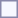<table style="border:1px solid #8888aa; background-color:#f7f8ff; padding:5px; font-size:95%; margin: 0px 12px 12px 0px;">
</table>
